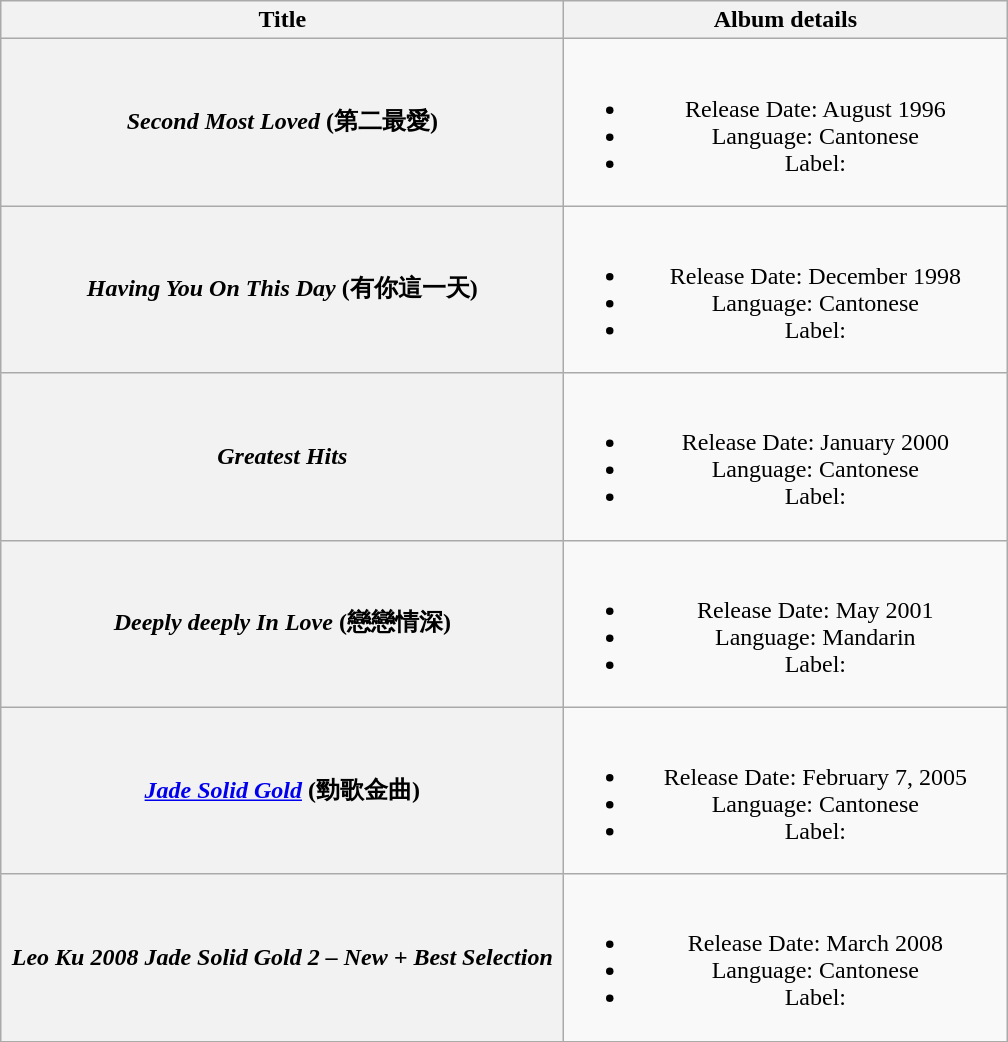<table class="wikitable plainrowheaders" style="text-align:center;" border="1">
<tr>
<th scope="col" style="width:23em;">Title</th>
<th scope="col" style="width:18em;">Album details</th>
</tr>
<tr>
<th scope="row"><em>Second Most Loved</em> (第二最愛)</th>
<td><br><ul><li>Release Date: August 1996</li><li>Language: Cantonese</li><li>Label:</li></ul></td>
</tr>
<tr>
<th scope="row"><em>Having You On This Day</em> (有你這一天)</th>
<td><br><ul><li>Release Date: December 1998</li><li>Language: Cantonese</li><li>Label:</li></ul></td>
</tr>
<tr>
<th scope="row"><em>Greatest Hits</em></th>
<td><br><ul><li>Release Date: January 2000</li><li>Language: Cantonese</li><li>Label:</li></ul></td>
</tr>
<tr>
<th scope="row"><em>Deeply deeply In Love </em> (戀戀情深)</th>
<td><br><ul><li>Release Date: May 2001</li><li>Language: Mandarin</li><li>Label:</li></ul></td>
</tr>
<tr>
<th scope="row"><em><a href='#'>Jade Solid Gold</a></em> (勁歌金曲)</th>
<td><br><ul><li>Release Date: February 7, 2005</li><li>Language: Cantonese</li><li>Label:</li></ul></td>
</tr>
<tr>
<th scope="row"><em>Leo Ku 2008 Jade Solid Gold 2 – New + Best Selection</em></th>
<td><br><ul><li>Release Date: March 2008</li><li>Language: Cantonese</li><li>Label:</li></ul></td>
</tr>
</table>
